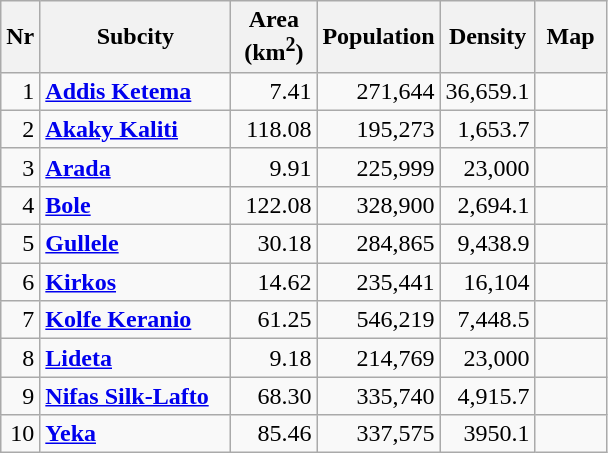<table class="wikitable sortable">
<tr>
<th style="width:10px;">Nr</th>
<th style="width:120px;">Subcity</th>
<th style="width:50px;">Area (km<sup>2</sup>)</th>
<th style="width:70px;">Population</th>
<th style="width:50px;">Density</th>
<th style="width:40px;">Map</th>
</tr>
<tr>
<td style="text-align:right;">1</td>
<td><strong><a href='#'>Addis Ketema</a></strong></td>
<td style="text-align:right;">7.41</td>
<td style="text-align:right;">271,644</td>
<td style="text-align:right;">36,659.1</td>
<td style="text-align:right;"></td>
</tr>
<tr>
<td style="text-align:right;">2</td>
<td><strong><a href='#'>Akaky Kaliti</a></strong></td>
<td style="text-align:right;">118.08</td>
<td style="text-align:right;">195,273</td>
<td style="text-align:right;">1,653.7</td>
<td style="text-align:right;"></td>
</tr>
<tr>
<td style="text-align:right;">3</td>
<td><strong><a href='#'>Arada</a></strong></td>
<td style="text-align:right;">9.91</td>
<td style="text-align:right;">225,999</td>
<td style="text-align:right;">23,000</td>
<td style="text-align:right;"></td>
</tr>
<tr>
<td style="text-align:right;">4</td>
<td><strong><a href='#'>Bole</a></strong></td>
<td style="text-align:right;">122.08</td>
<td style="text-align:right;">328,900</td>
<td style="text-align:right;">2,694.1</td>
<td style="text-align:right;"></td>
</tr>
<tr>
<td style="text-align:right;">5</td>
<td><strong><a href='#'>Gullele</a></strong></td>
<td style="text-align:right;">30.18</td>
<td style="text-align:right;">284,865</td>
<td style="text-align:right;">9,438.9</td>
<td style="text-align:right;"></td>
</tr>
<tr>
<td style="text-align:right;">6</td>
<td><strong><a href='#'>Kirkos</a></strong></td>
<td style="text-align:right;">14.62</td>
<td style="text-align:right;">235,441</td>
<td style="text-align:right;">16,104</td>
<td style="text-align:right;"></td>
</tr>
<tr>
<td style="text-align:right;">7</td>
<td><strong><a href='#'>Kolfe Keranio</a></strong></td>
<td style="text-align:right;">61.25</td>
<td style="text-align:right;">546,219</td>
<td style="text-align:right;">7,448.5</td>
<td style="text-align:right;"></td>
</tr>
<tr>
<td style="text-align:right;">8</td>
<td><strong><a href='#'>Lideta</a></strong></td>
<td style="text-align:right;">9.18</td>
<td style="text-align:right;">214,769</td>
<td style="text-align:right;">23,000</td>
<td style="text-align:right;"></td>
</tr>
<tr>
<td style="text-align:right;">9</td>
<td><strong><a href='#'>Nifas Silk-Lafto</a></strong></td>
<td style="text-align:right;">68.30</td>
<td style="text-align:right;">335,740</td>
<td style="text-align:right;">4,915.7</td>
<td style="text-align:right;"></td>
</tr>
<tr>
<td style="text-align:right;">10</td>
<td><strong><a href='#'>Yeka</a></strong></td>
<td style="text-align:right;">85.46</td>
<td style="text-align:right;">337,575</td>
<td style="text-align:right;">3950.1</td>
<td style="text-align:right;"></td>
</tr>
</table>
